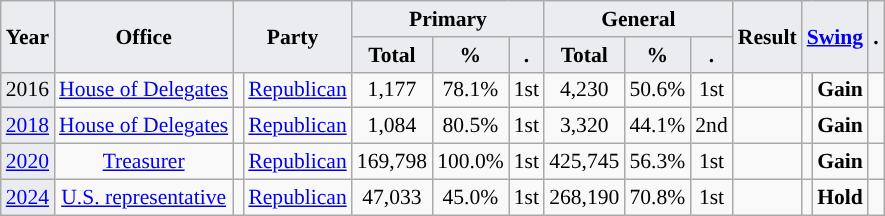<table class="wikitable" style="font-size:90%; text-align:center;">
<tr>
<th style="background-color:#EAECF0;" rowspan=2>Year</th>
<th style="background-color:#EAECF0;" rowspan=2>Office</th>
<th style="background-color:#EAECF0;" colspan=2 rowspan=2>Party</th>
<th style="background-color:#EAECF0;" colspan=3>Primary</th>
<th style="background-color:#EAECF0;" colspan=3>General</th>
<th style="background-color:#EAECF0;" rowspan=2>Result</th>
<th style="background-color:#EAECF0;" colspan=2 rowspan=2><a href='#'>Swing</a></th>
<th style="background-color:#EAECF0;" rowspan=2>.</th>
</tr>
<tr>
<th style="background-color:#EAECF0;">Total</th>
<th style="background-color:#EAECF0;">%</th>
<th style="background-color:#EAECF0;">.</th>
<th style="background-color:#EAECF0;">Total</th>
<th style="background-color:#EAECF0;">%</th>
<th style="background-color:#EAECF0;">.</th>
</tr>
<tr>
<td style="background-color:#EAECF0;">2016</td>
<td><a href='#'>House of Delegates</a></td>
<td style="background-color:"></td>
<td><a href='#'>Republican</a></td>
<td>1,177</td>
<td>78.1%</td>
<td>1st</td>
<td>4,230</td>
<td>50.6%</td>
<td>1st</td>
<td></td>
<td style="background-color:"></td>
<td><strong>Gain</strong></td>
<td></td>
</tr>
<tr>
<td style="background-color:#EAECF0;"><a href='#'>2018</a></td>
<td><a href='#'>House of Delegates</a></td>
<td style="background-color:"></td>
<td><a href='#'>Republican</a></td>
<td>1,084</td>
<td>80.5%</td>
<td>1st</td>
<td>3,320</td>
<td>44.1%</td>
<td>2nd</td>
<td></td>
<td style="background-color:"></td>
<td><strong>Gain</strong></td>
<td></td>
</tr>
<tr>
<td style="background-color:#EAECF0;"><a href='#'>2020</a></td>
<td><a href='#'>Treasurer</a></td>
<td style="background-color:"></td>
<td><a href='#'>Republican</a></td>
<td>169,798</td>
<td>100.0%</td>
<td>1st</td>
<td>425,745</td>
<td>56.3%</td>
<td>1st</td>
<td></td>
<td style="background-color:"></td>
<td><strong>Gain</strong></td>
<td></td>
</tr>
<tr>
<td style="background-color:#EAECF0;"><a href='#'>2024</a></td>
<td><a href='#'>U.S. representative</a></td>
<td style="background-color:"></td>
<td><a href='#'>Republican</a></td>
<td>47,033</td>
<td>45.0%</td>
<td>1st</td>
<td>268,190</td>
<td>70.8%</td>
<td>1st</td>
<td></td>
<td style="background-color:"></td>
<td><strong>Hold</strong></td>
<td></td>
</tr>
</table>
